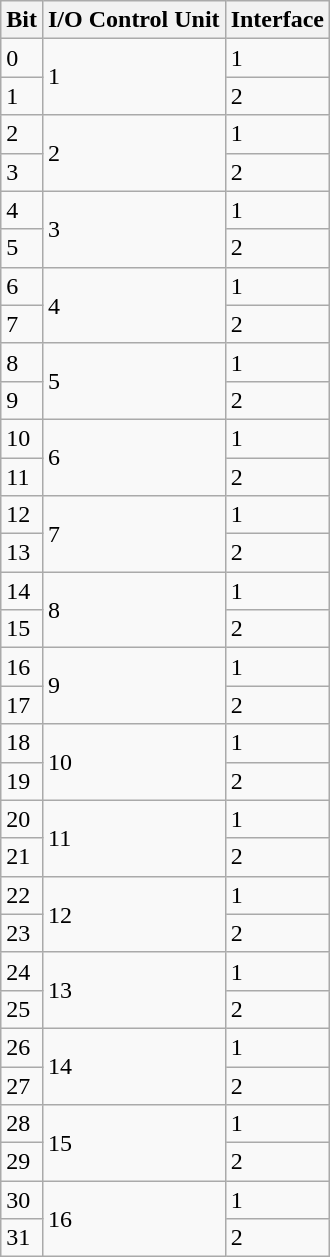<table class="wikitable">
<tr>
<th>Bit</th>
<th>I/O Control Unit</th>
<th>Interface</th>
</tr>
<tr>
<td>0</td>
<td rowspan=2>1</td>
<td>1</td>
</tr>
<tr>
<td>1</td>
<td>2</td>
</tr>
<tr>
<td>2</td>
<td rowspan=2>2</td>
<td>1</td>
</tr>
<tr>
<td>3</td>
<td>2</td>
</tr>
<tr>
<td>4</td>
<td rowspan=2>3</td>
<td>1</td>
</tr>
<tr>
<td>5</td>
<td>2</td>
</tr>
<tr>
<td>6</td>
<td rowspan=2>4</td>
<td>1</td>
</tr>
<tr>
<td>7</td>
<td>2</td>
</tr>
<tr>
<td>8</td>
<td rowspan=2>5</td>
<td>1</td>
</tr>
<tr>
<td>9</td>
<td>2</td>
</tr>
<tr>
<td>10</td>
<td rowspan=2>6</td>
<td>1</td>
</tr>
<tr>
<td>11</td>
<td>2</td>
</tr>
<tr>
<td>12</td>
<td rowspan=2>7</td>
<td>1</td>
</tr>
<tr>
<td>13</td>
<td>2</td>
</tr>
<tr>
<td>14</td>
<td rowspan=2>8</td>
<td>1</td>
</tr>
<tr>
<td>15</td>
<td>2</td>
</tr>
<tr>
<td>16</td>
<td rowspan=2>9</td>
<td>1</td>
</tr>
<tr>
<td>17</td>
<td>2</td>
</tr>
<tr>
<td>18</td>
<td rowspan=2>10</td>
<td>1</td>
</tr>
<tr>
<td>19</td>
<td>2</td>
</tr>
<tr>
<td>20</td>
<td rowspan=2>11</td>
<td>1</td>
</tr>
<tr>
<td>21</td>
<td>2</td>
</tr>
<tr>
<td>22</td>
<td rowspan=2>12</td>
<td>1</td>
</tr>
<tr>
<td>23</td>
<td>2</td>
</tr>
<tr>
<td>24</td>
<td rowspan=2>13</td>
<td>1</td>
</tr>
<tr>
<td>25</td>
<td>2</td>
</tr>
<tr>
<td>26</td>
<td rowspan=2>14</td>
<td>1</td>
</tr>
<tr>
<td>27</td>
<td>2</td>
</tr>
<tr>
<td>28</td>
<td rowspan=2>15</td>
<td>1</td>
</tr>
<tr>
<td>29</td>
<td>2</td>
</tr>
<tr>
<td>30</td>
<td rowspan=2>16</td>
<td>1</td>
</tr>
<tr>
<td>31</td>
<td>2</td>
</tr>
</table>
